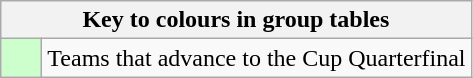<table class="wikitable" style="text-align: center;">
<tr>
<th colspan=2>Key to colours in group tables</th>
</tr>
<tr>
<td style="background:#cfc; width:20px;"></td>
<td align=left>Teams that advance to the Cup Quarterfinal</td>
</tr>
</table>
